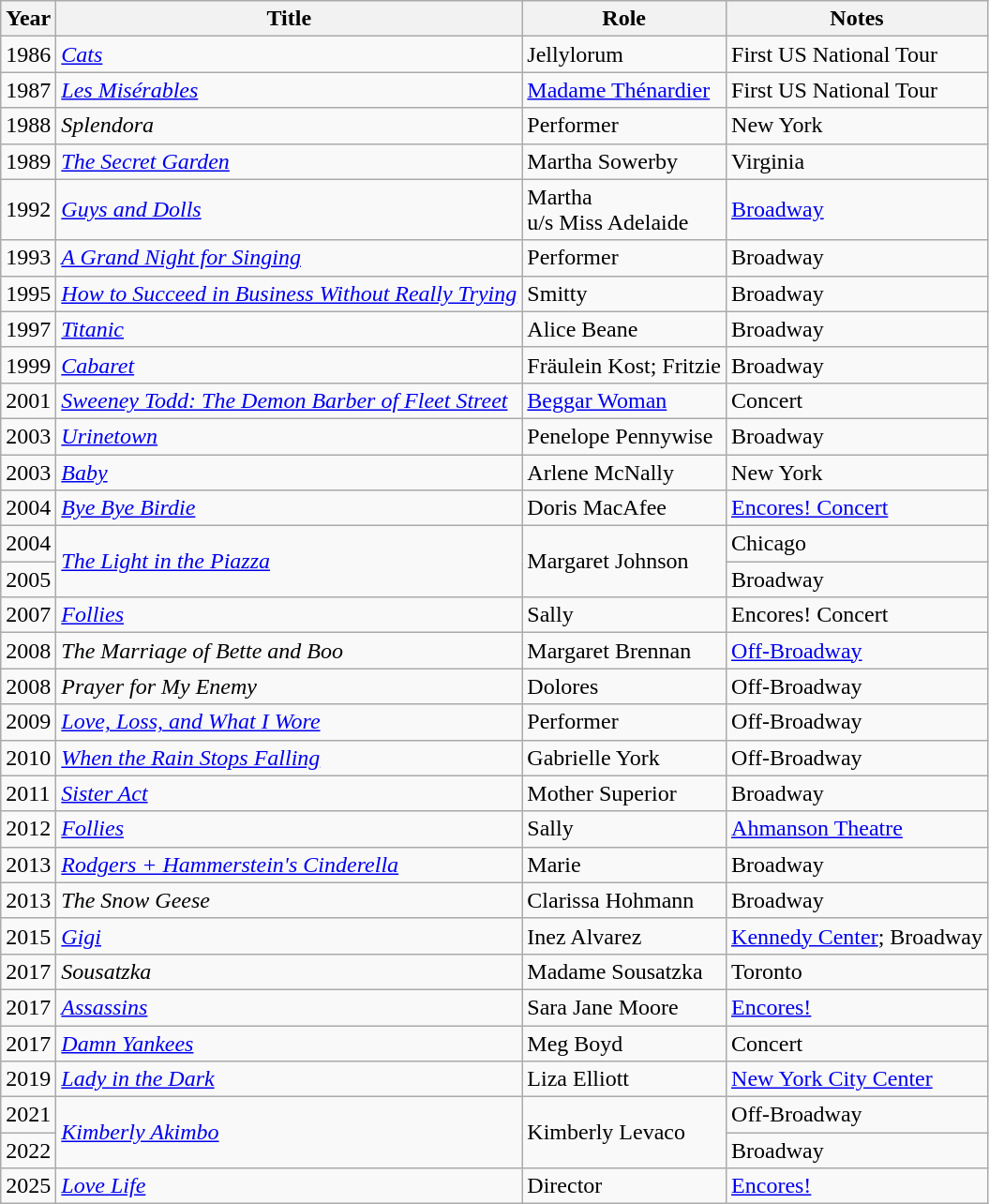<table class="wikitable sortable">
<tr>
<th>Year</th>
<th>Title</th>
<th>Role</th>
<th class="unsortable">Notes</th>
</tr>
<tr>
<td>1986</td>
<td><em><a href='#'>Cats</a></em></td>
<td>Jellylorum</td>
<td>First US National Tour</td>
</tr>
<tr>
<td>1987</td>
<td><em><a href='#'>Les Misérables</a></em></td>
<td><a href='#'>Madame Thénardier</a></td>
<td>First US National Tour</td>
</tr>
<tr>
<td>1988</td>
<td><em>Splendora</em></td>
<td>Performer</td>
<td>New York</td>
</tr>
<tr>
<td>1989</td>
<td><a href='#'><em>The Secret Garden</em></a></td>
<td>Martha Sowerby</td>
<td>Virginia</td>
</tr>
<tr>
<td>1992</td>
<td><em><a href='#'>Guys and Dolls</a></em></td>
<td>Martha<br>u/s Miss Adelaide</td>
<td><a href='#'>Broadway</a></td>
</tr>
<tr>
<td>1993</td>
<td><em><a href='#'>A Grand Night for Singing</a></em></td>
<td>Performer</td>
<td>Broadway</td>
</tr>
<tr>
<td>1995</td>
<td><em><a href='#'>How to Succeed in Business Without Really Trying</a></em></td>
<td>Smitty</td>
<td>Broadway</td>
</tr>
<tr>
<td>1997</td>
<td><em><a href='#'>Titanic</a></em></td>
<td>Alice Beane</td>
<td>Broadway</td>
</tr>
<tr>
<td>1999</td>
<td><em><a href='#'>Cabaret</a></em></td>
<td>Fräulein Kost; Fritzie</td>
<td>Broadway</td>
</tr>
<tr>
<td>2001</td>
<td><em><a href='#'>Sweeney Todd: The Demon Barber of Fleet Street</a></em></td>
<td><a href='#'>Beggar Woman</a></td>
<td>Concert</td>
</tr>
<tr>
<td>2003</td>
<td><em><a href='#'>Urinetown</a></em></td>
<td>Penelope Pennywise</td>
<td>Broadway</td>
</tr>
<tr>
<td>2003</td>
<td><em><a href='#'>Baby</a></em></td>
<td>Arlene McNally</td>
<td>New York</td>
</tr>
<tr>
<td>2004</td>
<td><em><a href='#'>Bye Bye Birdie</a></em></td>
<td>Doris MacAfee</td>
<td><a href='#'>Encores! Concert</a></td>
</tr>
<tr>
<td>2004</td>
<td rowspan=2><em><a href='#'>The Light in the Piazza</a></em></td>
<td rowspan=2>Margaret Johnson</td>
<td>Chicago</td>
</tr>
<tr>
<td>2005</td>
<td>Broadway</td>
</tr>
<tr>
<td>2007</td>
<td><em><a href='#'>Follies</a></em></td>
<td>Sally</td>
<td>Encores! Concert</td>
</tr>
<tr>
<td>2008</td>
<td><em>The Marriage of Bette and Boo</em></td>
<td>Margaret Brennan</td>
<td><a href='#'>Off-Broadway</a></td>
</tr>
<tr>
<td>2008</td>
<td><em>Prayer for My Enemy</em></td>
<td>Dolores</td>
<td>Off-Broadway</td>
</tr>
<tr>
<td>2009</td>
<td><em><a href='#'>Love, Loss, and What I Wore</a></em></td>
<td>Performer</td>
<td>Off-Broadway</td>
</tr>
<tr>
<td>2010</td>
<td><em><a href='#'>When the Rain Stops Falling</a></em></td>
<td>Gabrielle York</td>
<td>Off-Broadway</td>
</tr>
<tr>
<td>2011</td>
<td><em><a href='#'>Sister Act</a></em></td>
<td>Mother Superior</td>
<td>Broadway</td>
</tr>
<tr>
<td>2012</td>
<td><em><a href='#'>Follies</a></em></td>
<td>Sally</td>
<td><a href='#'>Ahmanson Theatre</a></td>
</tr>
<tr>
<td>2013</td>
<td><em><a href='#'>Rodgers + Hammerstein's Cinderella</a></em></td>
<td>Marie</td>
<td>Broadway</td>
</tr>
<tr>
<td>2013</td>
<td><em>The Snow Geese</em></td>
<td>Clarissa Hohmann</td>
<td>Broadway</td>
</tr>
<tr>
<td>2015</td>
<td><em><a href='#'>Gigi</a></em></td>
<td>Inez Alvarez</td>
<td><a href='#'>Kennedy Center</a>; Broadway</td>
</tr>
<tr>
<td>2017</td>
<td><em>Sousatzka</em></td>
<td>Madame Sousatzka</td>
<td>Toronto</td>
</tr>
<tr>
<td>2017</td>
<td><a href='#'><em>Assassins</em></a></td>
<td>Sara Jane Moore</td>
<td><a href='#'>Encores!</a></td>
</tr>
<tr>
<td>2017</td>
<td><em><a href='#'>Damn Yankees</a></em></td>
<td>Meg Boyd</td>
<td>Concert</td>
</tr>
<tr>
<td>2019</td>
<td><em><a href='#'>Lady in the Dark</a></em></td>
<td>Liza Elliott</td>
<td><a href='#'>New York City Center</a></td>
</tr>
<tr>
<td>2021</td>
<td rowspan=2><em><a href='#'>Kimberly Akimbo</a></em></td>
<td rowspan=2>Kimberly Levaco</td>
<td>Off-Broadway</td>
</tr>
<tr>
<td>2022</td>
<td>Broadway</td>
</tr>
<tr>
<td>2025</td>
<td><em><a href='#'>Love Life</a></em></td>
<td>Director</td>
<td><a href='#'>Encores!</a></td>
</tr>
</table>
